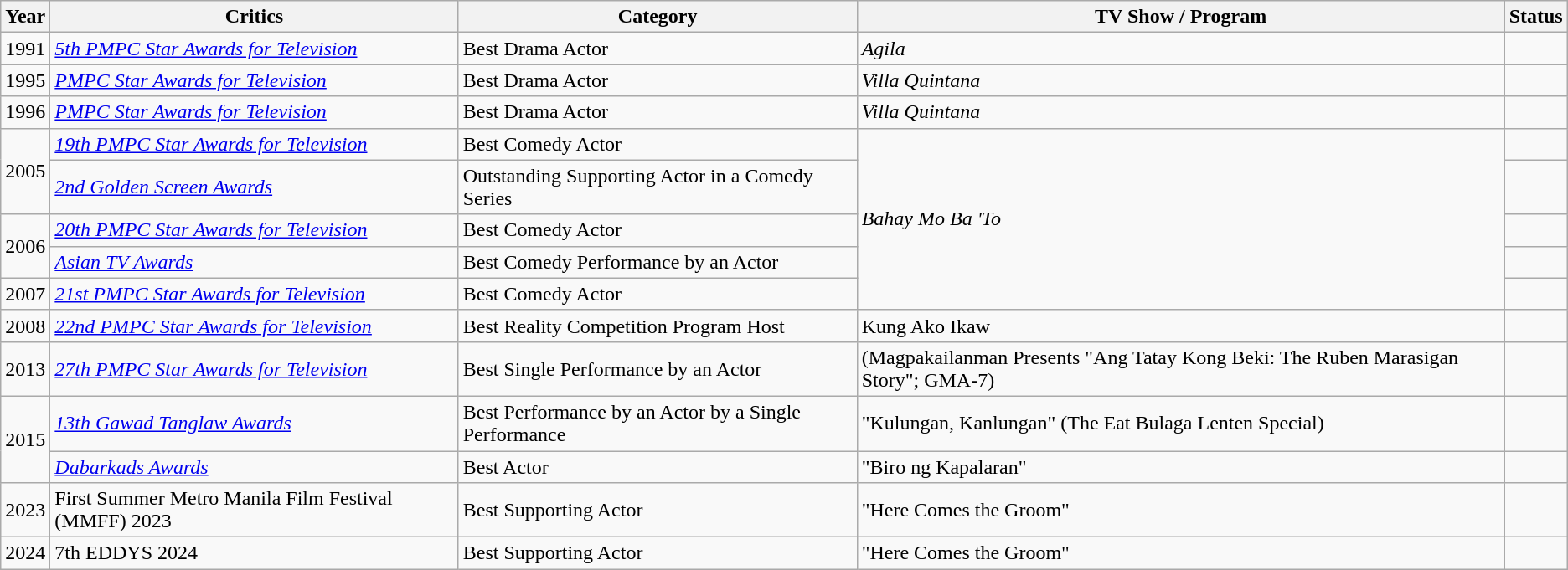<table class="wikitable">
<tr>
<th>Year</th>
<th>Critics</th>
<th>Category</th>
<th>TV Show / Program</th>
<th>Status</th>
</tr>
<tr>
<td>1991</td>
<td><em><a href='#'>5th PMPC Star Awards for Television</a></em></td>
<td>Best Drama Actor</td>
<td><em>Agila</em></td>
<td></td>
</tr>
<tr>
<td>1995</td>
<td><em><a href='#'>PMPC Star Awards for Television</a></em></td>
<td>Best Drama Actor</td>
<td><em>Villa Quintana</em></td>
<td></td>
</tr>
<tr>
<td>1996</td>
<td><em><a href='#'>PMPC Star Awards for Television</a></em></td>
<td>Best Drama Actor</td>
<td><em>Villa Quintana</em></td>
<td></td>
</tr>
<tr>
<td rowspan="2">2005</td>
<td><em><a href='#'>19th PMPC Star Awards for Television</a></em></td>
<td>Best Comedy Actor</td>
<td rowspan="5"><em>Bahay Mo Ba 'To</em></td>
<td></td>
</tr>
<tr>
<td><em><a href='#'>2nd Golden Screen Awards</a></em></td>
<td>Outstanding Supporting Actor in a Comedy Series</td>
<td></td>
</tr>
<tr>
<td rowspan="2">2006</td>
<td><em><a href='#'>20th PMPC Star Awards for Television</a></em></td>
<td>Best Comedy Actor</td>
<td></td>
</tr>
<tr>
<td><em><a href='#'>Asian TV Awards</a></em></td>
<td>Best Comedy Performance by an Actor</td>
<td></td>
</tr>
<tr>
<td>2007</td>
<td><em><a href='#'>21st PMPC Star Awards for Television</a></em></td>
<td>Best Comedy Actor</td>
<td></td>
</tr>
<tr>
<td>2008</td>
<td><em><a href='#'>22nd PMPC Star Awards for Television</a></em></td>
<td>Best Reality Competition Program Host</td>
<td>Kung Ako Ikaw</td>
<td></td>
</tr>
<tr>
<td>2013</td>
<td><em><a href='#'>27th PMPC Star Awards for Television</a></em></td>
<td>Best Single Performance by an Actor</td>
<td>(Magpakailanman Presents "Ang Tatay Kong Beki: The Ruben Marasigan Story"; GMA-7)</td>
<td></td>
</tr>
<tr>
<td rowspan="2">2015</td>
<td><em><a href='#'>13th Gawad Tanglaw Awards</a></em></td>
<td>Best Performance by an Actor by a Single Performance</td>
<td>"Kulungan, Kanlungan" (The Eat Bulaga Lenten Special)</td>
<td></td>
</tr>
<tr>
<td><em><a href='#'>Dabarkads Awards</a></em></td>
<td>Best Actor</td>
<td>"Biro ng Kapalaran"</td>
<td></td>
</tr>
<tr>
<td>2023</td>
<td>First Summer Metro Manila Film Festival (MMFF) 2023</td>
<td>Best Supporting Actor</td>
<td>"Here Comes the Groom"</td>
<td></td>
</tr>
<tr>
<td>2024</td>
<td>7th EDDYS 2024</td>
<td>Best Supporting Actor</td>
<td>"Here Comes the Groom"</td>
<td></td>
</tr>
</table>
